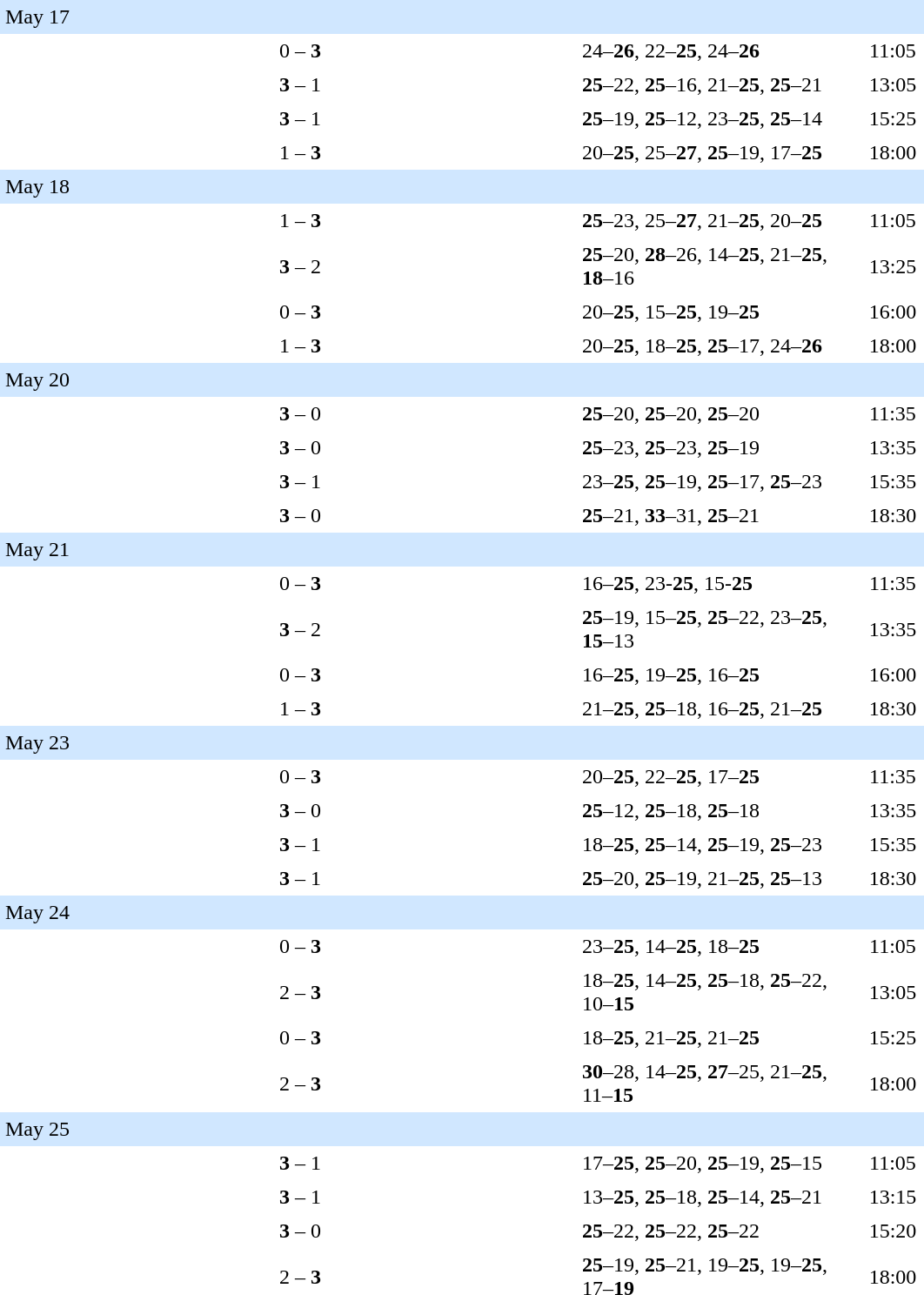<table style=border-collapse:collapse cellspacing=1 cellpadding=4>
<tr>
<th width=10></th>
<th width=180></th>
<th width=40></th>
<th width=180></th>
<th width=210></th>
<th width=40></th>
</tr>
<tr bgcolor=#D0E7FF>
<td colspan="5">May 17</td>
<td></td>
</tr>
<tr>
<td></td>
<td align=right></td>
<td align=center>0 – <strong>3</strong></td>
<td><strong></strong></td>
<td>24–<strong>26</strong>, 22–<strong>25</strong>, 24–<strong>26</strong></td>
<td align=center>11:05</td>
</tr>
<tr>
<td></td>
<td align=right><strong></strong></td>
<td align=center><strong>3</strong> – 1</td>
<td></td>
<td><strong>25</strong>–22, <strong>25</strong>–16, 21–<strong>25</strong>, <strong>25</strong>–21</td>
<td align=center>13:05</td>
</tr>
<tr>
<td></td>
<td align=right><strong></strong></td>
<td align=center><strong>3</strong> – 1</td>
<td></td>
<td><strong>25</strong>–19, <strong>25</strong>–12, 23–<strong>25</strong>, <strong>25</strong>–14</td>
<td align=center>15:25</td>
</tr>
<tr>
<td></td>
<td align=right></td>
<td align=center>1 – <strong>3</strong></td>
<td><strong></strong></td>
<td>20–<strong>25</strong>, 25–<strong>27</strong>, <strong>25</strong>–19, 17–<strong>25</strong></td>
<td align=center>18:00</td>
</tr>
<tr bgcolor=#D0E7FF>
<td colspan="5">May 18</td>
<td></td>
</tr>
<tr>
<td></td>
<td align=right></td>
<td align=center>1 – <strong>3</strong></td>
<td><strong></strong></td>
<td><strong>25</strong>–23, 25–<strong>27</strong>, 21–<strong>25</strong>, 20–<strong>25</strong></td>
<td align=center>11:05</td>
</tr>
<tr>
<td></td>
<td align=right><strong></strong></td>
<td align=center><strong>3</strong> – 2</td>
<td></td>
<td><strong>25</strong>–20, <strong>28</strong>–26, 14–<strong>25</strong>, 21–<strong>25</strong>, <strong>18</strong>–16</td>
<td align=center>13:25</td>
</tr>
<tr>
<td></td>
<td align=right></td>
<td align=center>0 – <strong>3</strong></td>
<td><strong></strong></td>
<td>20–<strong>25</strong>, 15–<strong>25</strong>, 19–<strong>25</strong></td>
<td align=center>16:00</td>
</tr>
<tr>
<td></td>
<td align=right></td>
<td align=center>1 – <strong>3</strong></td>
<td><strong></strong></td>
<td>20–<strong>25</strong>, 18–<strong>25</strong>, <strong>25</strong>–17, 24–<strong>26</strong></td>
<td align=center>18:00</td>
</tr>
<tr bgcolor=#D0E7FF>
<td colspan="5">May 20</td>
<td></td>
</tr>
<tr>
<td></td>
<td align=right><strong></strong></td>
<td align=center><strong>3</strong> – 0</td>
<td></td>
<td><strong>25</strong>–20, <strong>25</strong>–20, <strong>25</strong>–20</td>
<td align=center>11:35</td>
</tr>
<tr>
<td></td>
<td align=right><strong></strong></td>
<td align=center><strong>3</strong> – 0</td>
<td></td>
<td><strong>25</strong>–23, <strong>25</strong>–23, <strong>25</strong>–19</td>
<td align=center>13:35</td>
</tr>
<tr>
<td></td>
<td align=right><strong></strong></td>
<td align=center><strong>3</strong> – 1</td>
<td></td>
<td>23–<strong>25</strong>, <strong>25</strong>–19, <strong>25</strong>–17, <strong>25</strong>–23</td>
<td align=center>15:35</td>
</tr>
<tr>
<td></td>
<td align=right><strong></strong></td>
<td align=center><strong>3</strong> – 0</td>
<td></td>
<td><strong>25</strong>–21, <strong>33</strong>–31, <strong>25</strong>–21</td>
<td align=center>18:30</td>
</tr>
<tr bgcolor=#D0E7FF>
<td colspan="5">May 21</td>
<td></td>
</tr>
<tr>
<td></td>
<td align=right></td>
<td align=center>0 – <strong>3</strong></td>
<td><strong></strong></td>
<td>16–<strong>25</strong>, 23-<strong>25</strong>, 15-<strong>25</strong></td>
<td align=center>11:35</td>
</tr>
<tr>
<td></td>
<td align=right><strong></strong></td>
<td align=center><strong>3</strong> – 2</td>
<td></td>
<td><strong>25</strong>–19, 15–<strong>25</strong>, <strong>25</strong>–22, 23–<strong>25</strong>, <strong>15</strong>–13</td>
<td align=center>13:35</td>
</tr>
<tr>
<td></td>
<td align=right></td>
<td align=center>0 – <strong>3</strong></td>
<td><strong></strong></td>
<td>16–<strong>25</strong>, 19–<strong>25</strong>, 16–<strong>25</strong></td>
<td align=center>16:00</td>
</tr>
<tr>
<td></td>
<td align=right></td>
<td align=center>1 – <strong>3</strong></td>
<td><strong></strong></td>
<td>21–<strong>25</strong>, <strong>25</strong>–18, 16–<strong>25</strong>, 21–<strong>25</strong></td>
<td align=center>18:30</td>
</tr>
<tr bgcolor=#D0E7FF>
<td colspan="5">May 23</td>
<td></td>
</tr>
<tr>
<td></td>
<td align=right></td>
<td align=center>0 – <strong>3</strong></td>
<td><strong></strong></td>
<td>20–<strong>25</strong>, 22–<strong>25</strong>, 17–<strong>25</strong></td>
<td align=center>11:35</td>
</tr>
<tr>
<td></td>
<td align=right><strong></strong></td>
<td align=center><strong>3</strong> – 0</td>
<td></td>
<td><strong>25</strong>–12, <strong>25</strong>–18, <strong>25</strong>–18</td>
<td align=center>13:35</td>
</tr>
<tr>
<td></td>
<td align=right><strong></strong></td>
<td align=center><strong>3</strong> – 1</td>
<td></td>
<td>18–<strong>25</strong>, <strong>25</strong>–14, <strong>25</strong>–19, <strong>25</strong>–23</td>
<td align=center>15:35</td>
</tr>
<tr>
<td></td>
<td align=right><strong></strong></td>
<td align=center><strong>3</strong> – 1</td>
<td></td>
<td><strong>25</strong>–20, <strong>25</strong>–19, 21–<strong>25</strong>, <strong>25</strong>–13</td>
<td align=center>18:30</td>
</tr>
<tr bgcolor=#D0E7FF>
<td colspan="5">May 24</td>
<td></td>
</tr>
<tr>
<td></td>
<td align=right></td>
<td align=center>0 – <strong>3</strong></td>
<td><strong></strong></td>
<td>23–<strong>25</strong>, 14–<strong>25</strong>, 18–<strong>25</strong></td>
<td align=center>11:05</td>
</tr>
<tr>
<td></td>
<td align=right></td>
<td align=center>2 – <strong>3</strong></td>
<td><strong></strong></td>
<td>18–<strong>25</strong>, 14–<strong>25</strong>, <strong>25</strong>–18, <strong>25</strong>–22, 10–<strong>15</strong></td>
<td align=center>13:05</td>
</tr>
<tr>
<td></td>
<td align=right></td>
<td align=center>0 – <strong>3</strong></td>
<td><strong></strong></td>
<td>18–<strong>25</strong>, 21–<strong>25</strong>, 21–<strong>25</strong></td>
<td align=center>15:25</td>
</tr>
<tr>
<td></td>
<td align=right></td>
<td align=center>2 – <strong>3</strong></td>
<td><strong></strong></td>
<td><strong>30</strong>–28, 14–<strong>25</strong>, <strong>27</strong>–25, 21–<strong>25</strong>, 11–<strong>15</strong></td>
<td align=center>18:00</td>
</tr>
<tr bgcolor=#D0E7FF>
<td colspan="5">May 25</td>
<td></td>
</tr>
<tr>
<td></td>
<td align=right><strong></strong></td>
<td align=center><strong>3</strong> – 1</td>
<td></td>
<td>17–<strong>25</strong>, <strong>25</strong>–20, <strong>25</strong>–19, <strong>25</strong>–15</td>
<td align=center>11:05</td>
</tr>
<tr>
<td></td>
<td align=right><strong></strong></td>
<td align=center><strong>3</strong> – 1</td>
<td></td>
<td>13–<strong>25</strong>, <strong>25</strong>–18, <strong>25</strong>–14, <strong>25</strong>–21</td>
<td align=center>13:15</td>
</tr>
<tr>
<td></td>
<td align=right><strong></strong></td>
<td align=center><strong>3</strong> – 0</td>
<td></td>
<td><strong>25</strong>–22, <strong>25</strong>–22, <strong>25</strong>–22</td>
<td align=center>15:20</td>
</tr>
<tr>
<td></td>
<td align=right></td>
<td align=center>2 – <strong>3</strong></td>
<td><strong></strong></td>
<td><strong>25</strong>–19, <strong>25</strong>–21, 19–<strong>25</strong>, 19–<strong>25</strong>, 17–<strong>19</strong></td>
<td align=center>18:00</td>
</tr>
</table>
